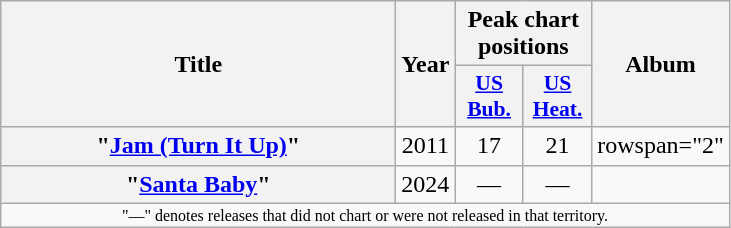<table class="wikitable plainrowheaders" style="text-align:center;">
<tr>
<th scope="col" rowspan="2" style="width:16em;">Title</th>
<th scope="col" rowspan="2">Year</th>
<th scope="col" colspan="2">Peak chart<br>positions</th>
<th scope="col" rowspan="2">Album</th>
</tr>
<tr>
<th scope="col" style="width:2.7em;font-size:90%;"><a href='#'>US Bub.</a><br></th>
<th scope="col" style="width:2.7em;font-size:90%;"><a href='#'>US<br>Heat.</a><br></th>
</tr>
<tr>
<th scope="row">"<a href='#'>Jam (Turn It Up)</a>"</th>
<td>2011</td>
<td>17</td>
<td>21</td>
<td>rowspan="2"</td>
</tr>
<tr>
<th scope="row">"<a href='#'>Santa Baby</a>"</th>
<td>2024</td>
<td>—</td>
<td>—</td>
</tr>
<tr>
<td colspan="5" style="text-align:center; font-size:8pt;">"—" denotes releases that did not chart or were not released in that territory.</td>
</tr>
</table>
